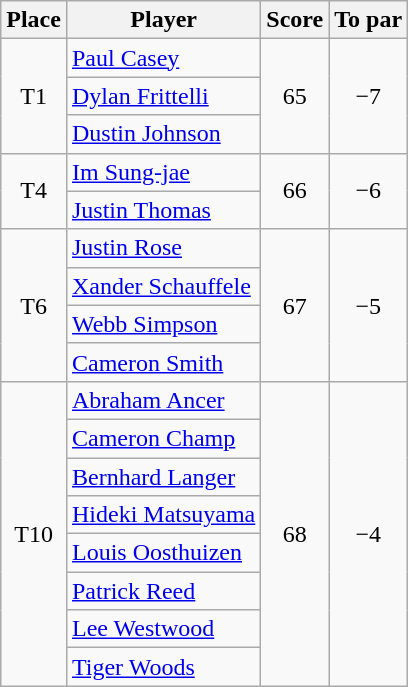<table class="wikitable">
<tr>
<th>Place</th>
<th>Player</th>
<th>Score</th>
<th>To par</th>
</tr>
<tr>
<td rowspan=3 align=center>T1</td>
<td> <a href='#'>Paul Casey</a></td>
<td rowspan=3 align=center>65</td>
<td rowspan=3 align=center>−7</td>
</tr>
<tr>
<td> <a href='#'>Dylan Frittelli</a></td>
</tr>
<tr>
<td> <a href='#'>Dustin Johnson</a></td>
</tr>
<tr>
<td rowspan=2 align=center>T4</td>
<td> <a href='#'>Im Sung-jae</a></td>
<td rowspan=2 align=center>66</td>
<td rowspan=2 align=center>−6</td>
</tr>
<tr>
<td> <a href='#'>Justin Thomas</a></td>
</tr>
<tr>
<td rowspan=4 align=center>T6</td>
<td> <a href='#'>Justin Rose</a></td>
<td rowspan=4 align=center>67</td>
<td rowspan=4 align=center>−5</td>
</tr>
<tr>
<td> <a href='#'>Xander Schauffele</a></td>
</tr>
<tr>
<td> <a href='#'>Webb Simpson</a></td>
</tr>
<tr>
<td> <a href='#'>Cameron Smith</a></td>
</tr>
<tr>
<td rowspan=8 align=center>T10</td>
<td> <a href='#'>Abraham Ancer</a></td>
<td rowspan=8 align=center>68</td>
<td rowspan=8 align=center>−4</td>
</tr>
<tr>
<td> <a href='#'>Cameron Champ</a></td>
</tr>
<tr>
<td> <a href='#'>Bernhard Langer</a></td>
</tr>
<tr>
<td> <a href='#'>Hideki Matsuyama</a></td>
</tr>
<tr>
<td> <a href='#'>Louis Oosthuizen</a></td>
</tr>
<tr>
<td> <a href='#'>Patrick Reed</a></td>
</tr>
<tr>
<td> <a href='#'>Lee Westwood</a></td>
</tr>
<tr>
<td> <a href='#'>Tiger Woods</a></td>
</tr>
</table>
